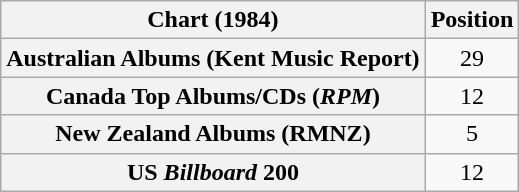<table class="wikitable sortable plainrowheaders" style="text-align:center">
<tr>
<th scope="col">Chart (1984)</th>
<th scope="col">Position</th>
</tr>
<tr>
<th scope="row">Australian Albums (Kent Music Report)</th>
<td>29</td>
</tr>
<tr>
<th scope="row">Canada Top Albums/CDs (<em>RPM</em>)</th>
<td>12</td>
</tr>
<tr>
<th scope="row">New Zealand Albums (RMNZ)</th>
<td>5</td>
</tr>
<tr>
<th scope="row">US <em>Billboard</em> 200</th>
<td>12</td>
</tr>
</table>
